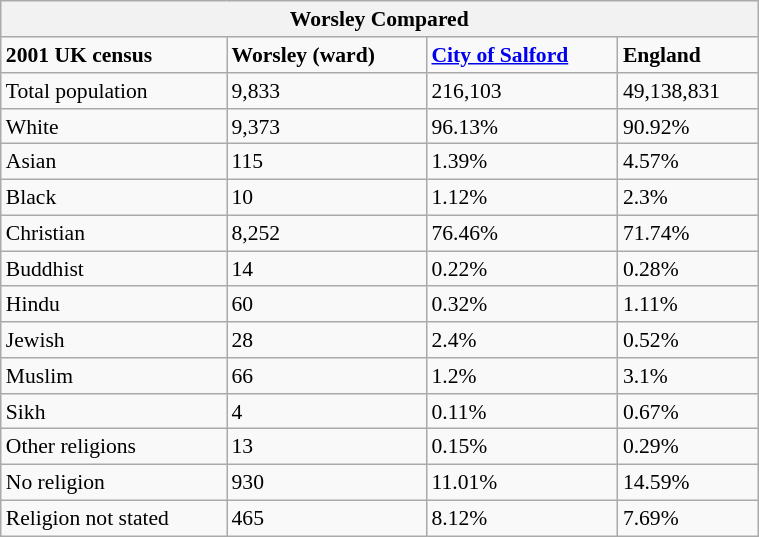<table class="wikitable" style="float: right; margin-left: 2em; width: 40%; font-size: 90%;" cellspacing="3">
<tr>
<th colspan="4"><strong>Worsley Compared</strong></th>
</tr>
<tr>
<td><strong>2001 UK census</strong></td>
<td><strong>Worsley (ward)</strong></td>
<td><strong><a href='#'>City of Salford</a></strong></td>
<td><strong>England</strong></td>
</tr>
<tr>
<td>Total population</td>
<td>9,833</td>
<td>216,103</td>
<td>49,138,831</td>
</tr>
<tr>
<td>White</td>
<td>9,373</td>
<td>96.13%</td>
<td>90.92%</td>
</tr>
<tr>
<td>Asian</td>
<td>115</td>
<td>1.39%</td>
<td>4.57%</td>
</tr>
<tr>
<td>Black</td>
<td>10</td>
<td>1.12%</td>
<td>2.3%<br></td>
</tr>
<tr>
<td>Christian</td>
<td>8,252</td>
<td>76.46%</td>
<td>71.74%</td>
</tr>
<tr>
<td>Buddhist</td>
<td>14</td>
<td>0.22%</td>
<td>0.28%</td>
</tr>
<tr>
<td>Hindu</td>
<td>60</td>
<td>0.32%</td>
<td>1.11%</td>
</tr>
<tr>
<td>Jewish</td>
<td>28</td>
<td>2.4%</td>
<td>0.52%</td>
</tr>
<tr>
<td>Muslim</td>
<td>66</td>
<td>1.2%</td>
<td>3.1%</td>
</tr>
<tr>
<td>Sikh</td>
<td>4</td>
<td>0.11%</td>
<td>0.67%</td>
</tr>
<tr>
<td>Other religions</td>
<td>13</td>
<td>0.15%</td>
<td>0.29%</td>
</tr>
<tr>
<td>No religion</td>
<td>930</td>
<td>11.01%</td>
<td>14.59%</td>
</tr>
<tr>
<td>Religion not stated</td>
<td>465</td>
<td>8.12%</td>
<td>7.69%</td>
</tr>
</table>
